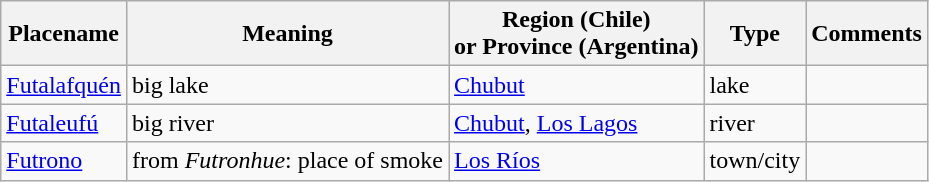<table align=center class="wikitable">
<tr>
<th>Placename</th>
<th>Meaning</th>
<th>Region (Chile)<br>or Province (Argentina)</th>
<th>Type</th>
<th>Comments</th>
</tr>
<tr>
<td><a href='#'>Futalafquén</a></td>
<td>big lake</td>
<td><a href='#'>Chubut</a></td>
<td>lake</td>
<td></td>
</tr>
<tr>
<td><a href='#'>Futaleufú</a></td>
<td>big river</td>
<td><a href='#'>Chubut</a>, <a href='#'>Los Lagos</a></td>
<td>river</td>
<td></td>
</tr>
<tr>
<td><a href='#'>Futrono</a></td>
<td>from <em>Futronhue</em>: place of smoke</td>
<td><a href='#'>Los Ríos</a></td>
<td>town/city</td>
<td></td>
</tr>
</table>
